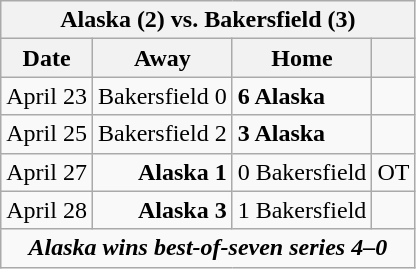<table class="wikitable">
<tr>
<th bgcolor="#DDDDDD" colspan="4">Alaska (2) vs. Bakersfield (3)</th>
</tr>
<tr>
<th>Date</th>
<th>Away</th>
<th>Home</th>
<th></th>
</tr>
<tr>
<td>April 23</td>
<td align="right">Bakersfield 0</td>
<td><strong>6 Alaska</strong></td>
<td></td>
</tr>
<tr>
<td>April 25</td>
<td align="right">Bakersfield 2</td>
<td><strong>3 Alaska</strong></td>
<td></td>
</tr>
<tr>
<td>April 27</td>
<td align="right"><strong>Alaska 1</strong></td>
<td>0 Bakersfield</td>
<td>OT</td>
</tr>
<tr>
<td>April 28</td>
<td align="right"><strong>Alaska 3</strong></td>
<td>1 Bakersfield</td>
<td></td>
</tr>
<tr align="center">
<td colspan="4"><strong><em>Alaska wins best-of-seven series 4–0</em></strong></td>
</tr>
</table>
